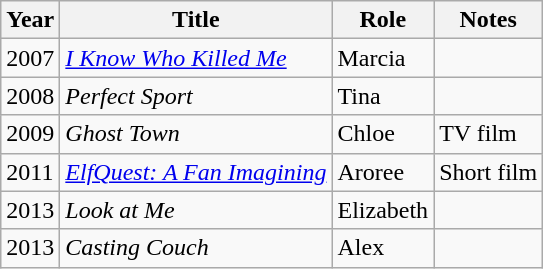<table class="wikitable sortable">
<tr>
<th>Year</th>
<th>Title</th>
<th>Role</th>
<th class="unsortable">Notes</th>
</tr>
<tr>
<td>2007</td>
<td><em><a href='#'>I Know Who Killed Me</a></em></td>
<td>Marcia</td>
<td></td>
</tr>
<tr>
<td>2008</td>
<td><em>Perfect Sport</em></td>
<td>Tina</td>
<td></td>
</tr>
<tr>
<td>2009</td>
<td><em>Ghost Town</em></td>
<td>Chloe</td>
<td>TV film</td>
</tr>
<tr>
<td>2011</td>
<td><em><a href='#'>ElfQuest: A Fan Imagining</a></em></td>
<td>Aroree</td>
<td>Short film</td>
</tr>
<tr>
<td>2013</td>
<td><em>Look at Me</em></td>
<td>Elizabeth</td>
<td></td>
</tr>
<tr>
<td>2013</td>
<td><em>Casting Couch</em></td>
<td>Alex</td>
<td></td>
</tr>
</table>
